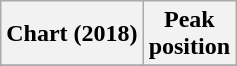<table class="wikitable plainrowheaders" style="text-align:center">
<tr>
<th scope="col">Chart (2018)</th>
<th scope="col">Peak<br> position</th>
</tr>
<tr>
</tr>
</table>
